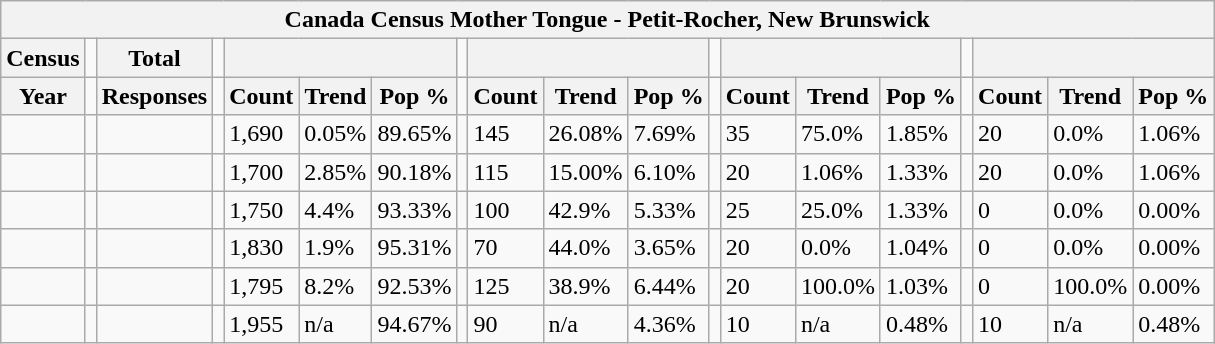<table class="wikitable">
<tr>
<th colspan="19">Canada Census Mother Tongue - Petit-Rocher, New Brunswick</th>
</tr>
<tr>
<th>Census</th>
<td></td>
<th>Total</th>
<td colspan="1"></td>
<th colspan="3"></th>
<td colspan="1"></td>
<th colspan="3"></th>
<td colspan="1"></td>
<th colspan="3"></th>
<td colspan="1"></td>
<th colspan="3"></th>
</tr>
<tr>
<th>Year</th>
<td></td>
<th>Responses</th>
<td></td>
<th>Count</th>
<th>Trend</th>
<th>Pop %</th>
<td></td>
<th>Count</th>
<th>Trend</th>
<th>Pop %</th>
<td></td>
<th>Count</th>
<th>Trend</th>
<th>Pop %</th>
<td></td>
<th>Count</th>
<th>Trend</th>
<th>Pop %</th>
</tr>
<tr>
<td></td>
<td></td>
<td></td>
<td></td>
<td>1,690</td>
<td> 0.05%</td>
<td>89.65%</td>
<td></td>
<td>145</td>
<td> 26.08%</td>
<td>7.69%</td>
<td></td>
<td>35</td>
<td> 75.0%</td>
<td>1.85%</td>
<td></td>
<td>20</td>
<td> 0.0%</td>
<td>1.06%</td>
</tr>
<tr>
<td></td>
<td></td>
<td></td>
<td></td>
<td>1,700</td>
<td> 2.85%</td>
<td>90.18%</td>
<td></td>
<td>115</td>
<td> 15.00%</td>
<td>6.10%</td>
<td></td>
<td>20</td>
<td> 1.06%</td>
<td>1.33%</td>
<td></td>
<td>20</td>
<td> 0.0%</td>
<td>1.06%</td>
</tr>
<tr>
<td></td>
<td></td>
<td></td>
<td></td>
<td>1,750</td>
<td> 4.4%</td>
<td>93.33%</td>
<td></td>
<td>100</td>
<td> 42.9%</td>
<td>5.33%</td>
<td></td>
<td>25</td>
<td> 25.0%</td>
<td>1.33%</td>
<td></td>
<td>0</td>
<td> 0.0%</td>
<td>0.00%</td>
</tr>
<tr>
<td></td>
<td></td>
<td></td>
<td></td>
<td>1,830</td>
<td> 1.9%</td>
<td>95.31%</td>
<td></td>
<td>70</td>
<td> 44.0%</td>
<td>3.65%</td>
<td></td>
<td>20</td>
<td> 0.0%</td>
<td>1.04%</td>
<td></td>
<td>0</td>
<td> 0.0%</td>
<td>0.00%</td>
</tr>
<tr>
<td></td>
<td></td>
<td></td>
<td></td>
<td>1,795</td>
<td> 8.2%</td>
<td>92.53%</td>
<td></td>
<td>125</td>
<td> 38.9%</td>
<td>6.44%</td>
<td></td>
<td>20</td>
<td> 100.0%</td>
<td>1.03%</td>
<td></td>
<td>0</td>
<td> 100.0%</td>
<td>0.00%</td>
</tr>
<tr>
<td></td>
<td></td>
<td></td>
<td></td>
<td>1,955</td>
<td>n/a</td>
<td>94.67%</td>
<td></td>
<td>90</td>
<td>n/a</td>
<td>4.36%</td>
<td></td>
<td>10</td>
<td>n/a</td>
<td>0.48%</td>
<td></td>
<td>10</td>
<td>n/a</td>
<td>0.48%</td>
</tr>
</table>
